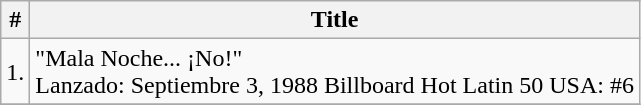<table class="wikitable">
<tr>
<th>#</th>
<th>Title</th>
</tr>
<tr>
<td>1.</td>
<td>"Mala Noche... ¡No!"<br>Lanzado: Septiembre 3, 1988
Billboard Hot Latin 50 USA: #6</td>
</tr>
<tr>
</tr>
</table>
